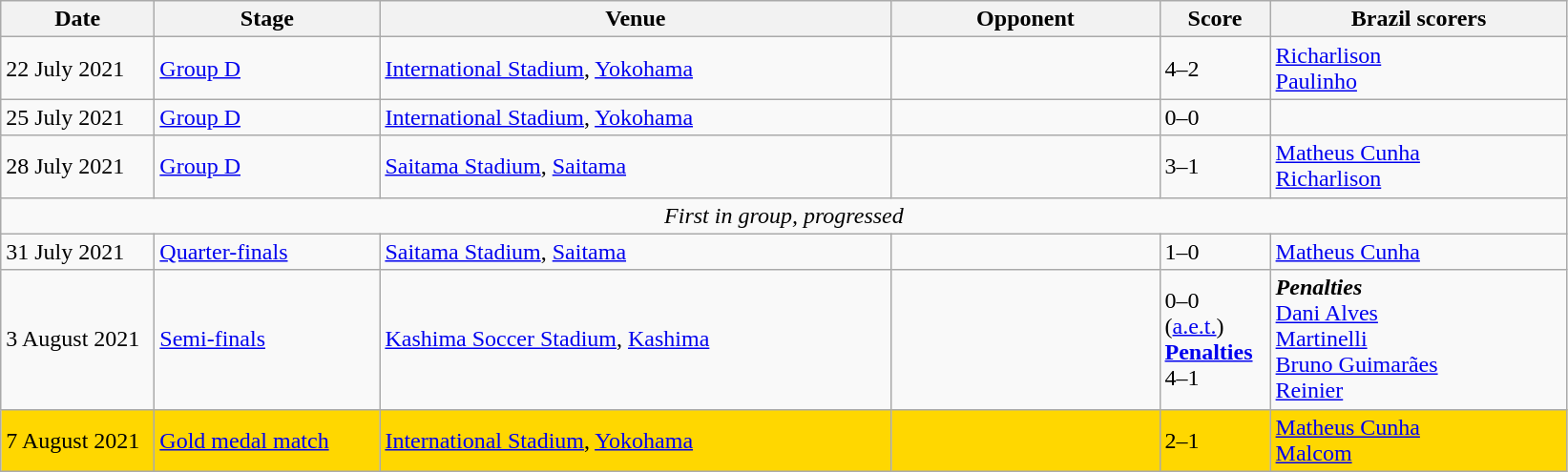<table class="wikitable">
<tr>
<th width=100px>Date</th>
<th width=150px>Stage</th>
<th width=350px>Venue</th>
<th width=180px>Opponent</th>
<th width=70px>Score</th>
<th width=200px>Brazil scorers</th>
</tr>
<tr>
<td>22 July 2021</td>
<td><a href='#'>Group D</a></td>
<td><a href='#'>International Stadium</a>, <a href='#'>Yokohama</a></td>
<td></td>
<td>4–2</td>
<td><a href='#'>Richarlison</a> <br><a href='#'>Paulinho</a> </td>
</tr>
<tr>
<td>25 July 2021</td>
<td><a href='#'>Group D</a></td>
<td><a href='#'>International Stadium</a>, <a href='#'>Yokohama</a></td>
<td></td>
<td>0–0</td>
<td></td>
</tr>
<tr>
<td>28 July 2021</td>
<td><a href='#'>Group D</a></td>
<td><a href='#'>Saitama Stadium</a>, <a href='#'>Saitama</a></td>
<td></td>
<td>3–1</td>
<td><a href='#'>Matheus Cunha</a>  <br> <a href='#'>Richarlison</a> </td>
</tr>
<tr>
<td colspan="6" style="text-align:center;"><em>First in group, progressed</em></td>
</tr>
<tr>
<td>31 July 2021</td>
<td><a href='#'>Quarter-finals</a></td>
<td><a href='#'>Saitama Stadium</a>, <a href='#'>Saitama</a></td>
<td></td>
<td>1–0</td>
<td><a href='#'>Matheus Cunha</a> </td>
</tr>
<tr>
<td>3 August 2021</td>
<td><a href='#'>Semi-finals</a></td>
<td><a href='#'>Kashima Soccer Stadium</a>, <a href='#'>Kashima</a></td>
<td></td>
<td>0–0 <br> (<a href='#'>a.e.t.</a>) <br> <strong><a href='#'>Penalties</a></strong> <br> 4–1</td>
<td><strong><em>Penalties</em></strong> <br> <a href='#'>Dani Alves</a>  <br> <a href='#'>Martinelli</a>  <br> <a href='#'>Bruno Guimarães</a>  <br> <a href='#'>Reinier</a> </td>
</tr>
<tr style="background:gold;">
<td>7 August 2021</td>
<td><a href='#'>Gold medal match</a></td>
<td><a href='#'>International Stadium</a>, <a href='#'>Yokohama</a></td>
<td></td>
<td>2–1  <br></td>
<td><a href='#'>Matheus Cunha</a>  <br> <a href='#'>Malcom</a> </td>
</tr>
</table>
